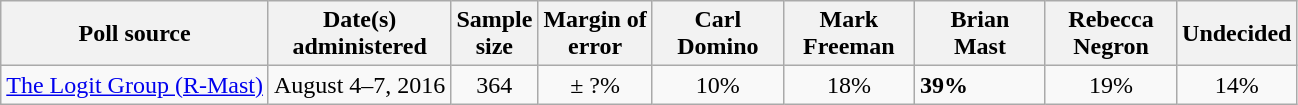<table class="wikitable">
<tr>
<th>Poll source</th>
<th>Date(s)<br>administered</th>
<th>Sample<br>size</th>
<th>Margin of<br>error</th>
<th style="width:80px;">Carl<br>Domino</th>
<th style="width:80px;">Mark<br>Freeman</th>
<th style="width:80px;">Brian<br>Mast</th>
<th style="width:80px;">Rebecca<br>Negron</th>
<th>Undecided</th>
</tr>
<tr>
<td><a href='#'>The Logit Group (R-Mast)</a></td>
<td align=center>August 4–7, 2016</td>
<td align=center>364</td>
<td align=center>± ?%</td>
<td align=center>10%</td>
<td align=center>18%</td>
<td><strong>39%</strong></td>
<td align=center>19%</td>
<td align=center>14%</td>
</tr>
</table>
